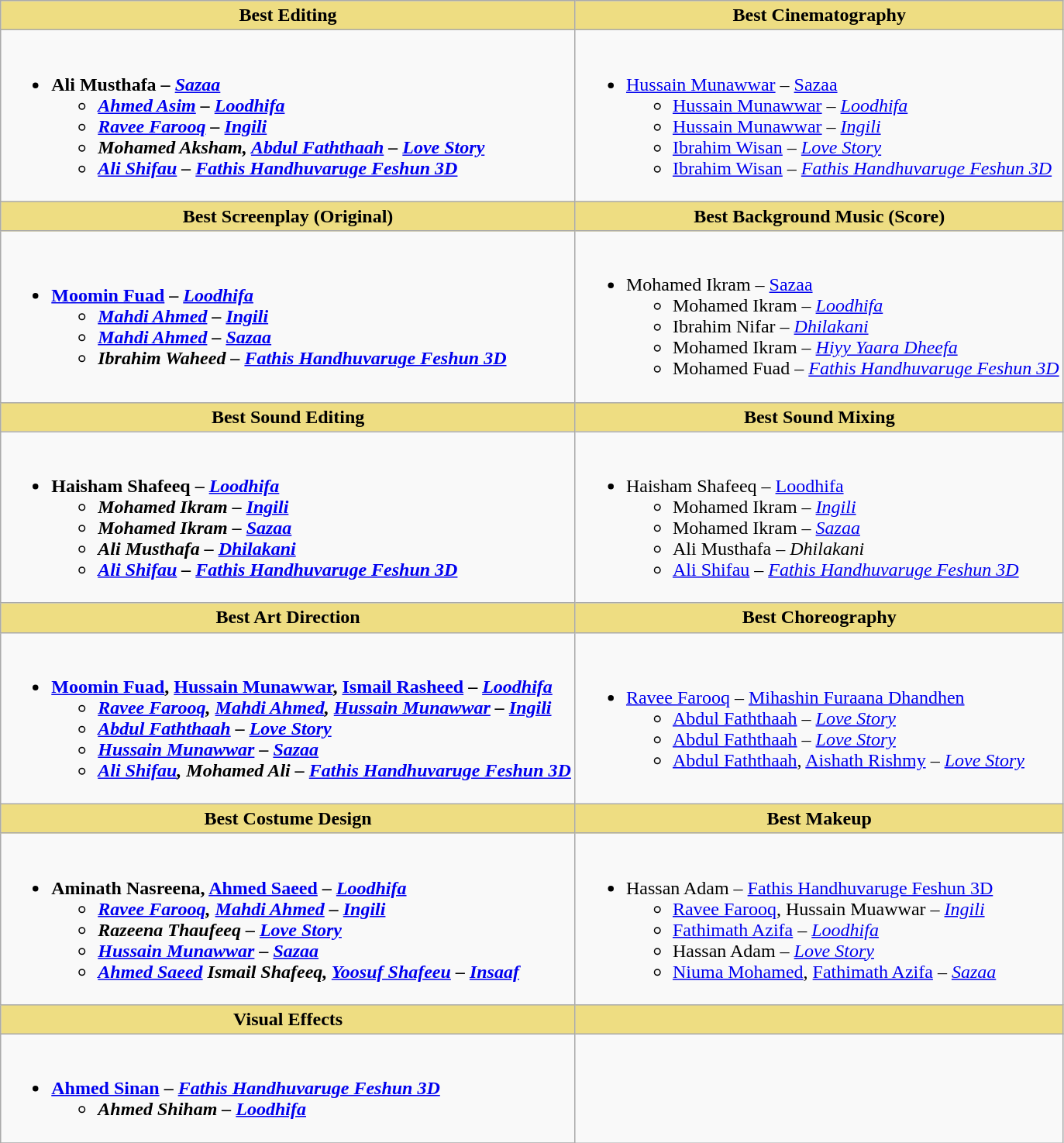<table class="wikitable">
<tr>
<th style="background:#EEDD82;">Best Editing</th>
<th style="background:#EEDD82;">Best Cinematography</th>
</tr>
<tr>
<td><br><ul><li><strong>Ali Musthafa – <em><a href='#'>Sazaa</a><strong><em><ul><li><a href='#'>Ahmed Asim</a> – </em><a href='#'>Loodhifa</a><em></li><li><a href='#'>Ravee Farooq</a> – </em><a href='#'>Ingili</a><em></li><li>Mohamed Aksham, <a href='#'>Abdul Faththaah</a> – </em><a href='#'>Love Story</a><em></li><li><a href='#'>Ali Shifau</a> – </em><a href='#'>Fathis Handhuvaruge Feshun 3D</a><em></li></ul></li></ul></td>
<td><br><ul><li></strong><a href='#'>Hussain Munawwar</a> – </em><a href='#'>Sazaa</a></em></strong><ul><li><a href='#'>Hussain Munawwar</a> – <em><a href='#'>Loodhifa</a></em></li><li><a href='#'>Hussain Munawwar</a> – <em><a href='#'>Ingili</a></em></li><li><a href='#'>Ibrahim Wisan</a> – <em><a href='#'>Love Story</a></em></li><li><a href='#'>Ibrahim Wisan</a>  – <em><a href='#'>Fathis Handhuvaruge Feshun 3D</a></em></li></ul></li></ul></td>
</tr>
<tr>
<th style="background:#EEDD82;">Best Screenplay (Original)</th>
<th style="background:#EEDD82;">Best Background Music (Score)</th>
</tr>
<tr>
<td><br><ul><li><strong><a href='#'>Moomin Fuad</a> – <em><a href='#'>Loodhifa</a><strong><em><ul><li><a href='#'>Mahdi Ahmed</a> – </em><a href='#'>Ingili</a><em></li><li><a href='#'>Mahdi Ahmed</a> – </em><a href='#'>Sazaa</a><em></li><li>Ibrahim Waheed – </em><a href='#'>Fathis Handhuvaruge Feshun 3D</a><em></li></ul></li></ul></td>
<td><br><ul><li></strong>Mohamed Ikram – </em><a href='#'>Sazaa</a></em></strong><ul><li>Mohamed Ikram – <em><a href='#'>Loodhifa</a></em></li><li>Ibrahim Nifar – <em><a href='#'>Dhilakani</a></em></li><li>Mohamed Ikram – <em><a href='#'>Hiyy Yaara Dheefa</a></em></li><li>Mohamed Fuad – <em><a href='#'>Fathis Handhuvaruge Feshun 3D</a></em></li></ul></li></ul></td>
</tr>
<tr>
<th style="background:#EEDD82;">Best Sound Editing</th>
<th style="background:#EEDD82;">Best Sound Mixing</th>
</tr>
<tr>
<td><br><ul><li><strong>Haisham Shafeeq – <em><a href='#'>Loodhifa</a><strong><em><ul><li>Mohamed Ikram – </em><a href='#'>Ingili</a><em></li><li>Mohamed Ikram – </em><a href='#'>Sazaa</a><em></li><li>Ali Musthafa – </em><a href='#'>Dhilakani</a><em></li><li><a href='#'>Ali Shifau</a> – </em><a href='#'>Fathis Handhuvaruge Feshun 3D</a><em></li></ul></li></ul></td>
<td><br><ul><li></strong>Haisham Shafeeq – </em><a href='#'>Loodhifa</a></em></strong><ul><li>Mohamed Ikram – <em><a href='#'>Ingili</a></em></li><li>Mohamed Ikram – <em><a href='#'>Sazaa</a></em></li><li>Ali Musthafa – <em>Dhilakani</em></li><li><a href='#'>Ali Shifau</a> – <em><a href='#'>Fathis Handhuvaruge Feshun 3D</a></em></li></ul></li></ul></td>
</tr>
<tr>
<th style="background:#EEDD82;">Best Art Direction</th>
<th style="background:#EEDD82;">Best Choreography</th>
</tr>
<tr>
<td><br><ul><li><strong><a href='#'>Moomin Fuad</a>, <a href='#'>Hussain Munawwar</a>, <a href='#'>Ismail Rasheed</a> – <em><a href='#'>Loodhifa</a><strong><em><ul><li><a href='#'>Ravee Farooq</a>, <a href='#'>Mahdi Ahmed</a>, <a href='#'>Hussain Munawwar</a> – </em><a href='#'>Ingili</a><em></li><li><a href='#'>Abdul Faththaah</a> – </em><a href='#'>Love Story</a><em></li><li><a href='#'>Hussain Munawwar</a> – </em><a href='#'>Sazaa</a><em></li><li><a href='#'>Ali Shifau</a>, Mohamed Ali – </em><a href='#'>Fathis Handhuvaruge Feshun 3D</a><em></li></ul></li></ul></td>
<td><br><ul><li></strong><a href='#'>Ravee Farooq</a> – </em><a href='#'>Mihashin Furaana Dhandhen</a></em></strong><ul><li><a href='#'>Abdul Faththaah</a> – <em><a href='#'>Love Story</a></em></li><li><a href='#'>Abdul Faththaah</a> – <em><a href='#'>Love Story</a></em></li><li><a href='#'>Abdul Faththaah</a>, <a href='#'>Aishath Rishmy</a> – <em><a href='#'>Love Story</a></em></li></ul></li></ul></td>
</tr>
<tr>
<th style="background:#EEDD82;">Best Costume Design</th>
<th style="background:#EEDD82;">Best Makeup</th>
</tr>
<tr>
<td><br><ul><li><strong>Aminath Nasreena, <a href='#'>Ahmed Saeed</a> – <em><a href='#'>Loodhifa</a><strong><em><ul><li><a href='#'>Ravee Farooq</a>, <a href='#'>Mahdi Ahmed</a> – </em><a href='#'>Ingili</a><em></li><li>Razeena Thaufeeq – </em><a href='#'>Love Story</a><em></li><li><a href='#'>Hussain Munawwar</a> – </em><a href='#'>Sazaa</a><em></li><li><a href='#'>Ahmed Saeed</a> Ismail Shafeeq, <a href='#'>Yoosuf Shafeeu</a> – </em><a href='#'>Insaaf</a><em></li></ul></li></ul></td>
<td><br><ul><li></strong>Hassan Adam – </em><a href='#'>Fathis Handhuvaruge Feshun 3D</a></em></strong><ul><li><a href='#'>Ravee Farooq</a>, Hussain Muawwar – <em><a href='#'>Ingili</a></em></li><li><a href='#'>Fathimath Azifa</a> – <em><a href='#'>Loodhifa</a></em></li><li>Hassan Adam – <em><a href='#'>Love Story</a></em></li><li><a href='#'>Niuma Mohamed</a>, <a href='#'>Fathimath Azifa</a> – <em><a href='#'>Sazaa</a></em></li></ul></li></ul></td>
</tr>
<tr>
<th style="background:#EEDD82;">Visual Effects</th>
<th style="background:#EEDD82;"></th>
</tr>
<tr>
<td><br><ul><li><strong><a href='#'>Ahmed Sinan</a>  – <em><a href='#'>Fathis Handhuvaruge Feshun 3D</a><strong><em><ul><li>Ahmed Shiham – </em><a href='#'>Loodhifa</a><em></li></ul></li></ul></td>
</tr>
<tr>
</tr>
</table>
